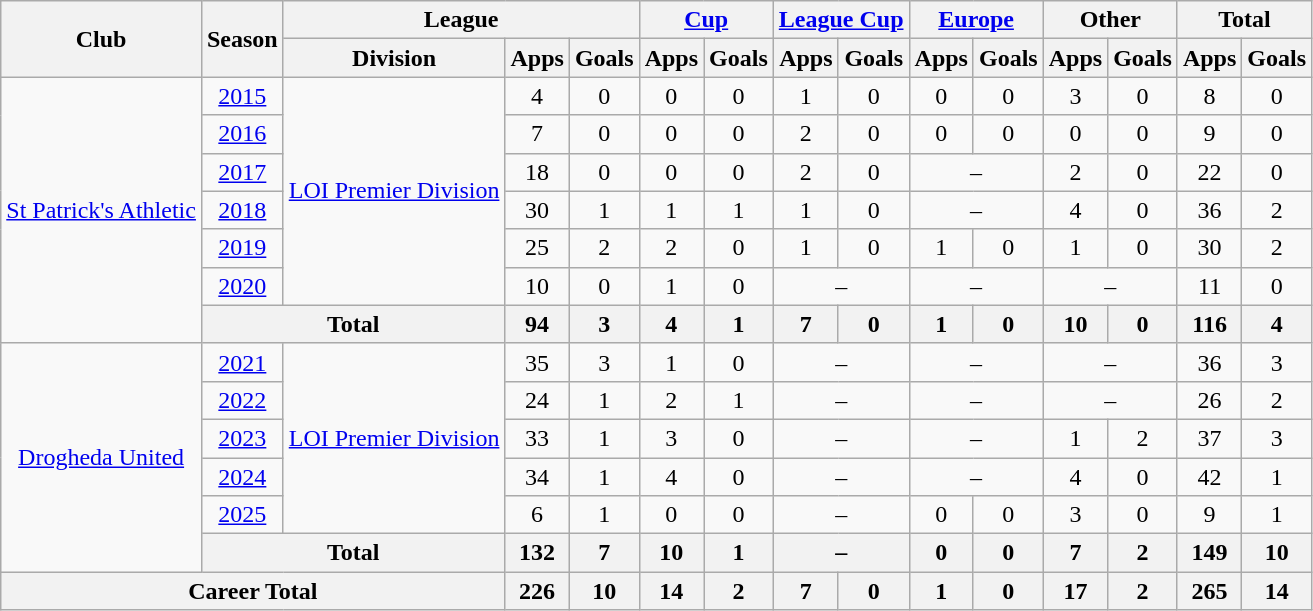<table class="wikitable" style="text-align:center">
<tr>
<th rowspan="2">Club</th>
<th rowspan="2">Season</th>
<th colspan="3">League</th>
<th colspan="2"><a href='#'>Cup</a></th>
<th colspan="2"><a href='#'>League Cup</a></th>
<th colspan="2"><a href='#'>Europe</a></th>
<th colspan="2">Other</th>
<th colspan="2">Total</th>
</tr>
<tr>
<th>Division</th>
<th>Apps</th>
<th>Goals</th>
<th>Apps</th>
<th>Goals</th>
<th>Apps</th>
<th>Goals</th>
<th>Apps</th>
<th>Goals</th>
<th>Apps</th>
<th>Goals</th>
<th>Apps</th>
<th>Goals</th>
</tr>
<tr>
<td rowspan="7"><a href='#'>St Patrick's Athletic</a></td>
<td><a href='#'>2015</a></td>
<td rowspan="6"><a href='#'>LOI Premier Division</a></td>
<td>4</td>
<td>0</td>
<td>0</td>
<td>0</td>
<td>1</td>
<td>0</td>
<td>0</td>
<td>0</td>
<td>3</td>
<td>0</td>
<td>8</td>
<td>0</td>
</tr>
<tr>
<td><a href='#'>2016</a></td>
<td>7</td>
<td>0</td>
<td>0</td>
<td>0</td>
<td>2</td>
<td>0</td>
<td>0</td>
<td>0</td>
<td>0</td>
<td>0</td>
<td>9</td>
<td>0</td>
</tr>
<tr>
<td><a href='#'>2017</a></td>
<td>18</td>
<td>0</td>
<td>0</td>
<td>0</td>
<td>2</td>
<td>0</td>
<td colspan="2">–</td>
<td>2</td>
<td>0</td>
<td>22</td>
<td>0</td>
</tr>
<tr>
<td><a href='#'>2018</a></td>
<td>30</td>
<td>1</td>
<td>1</td>
<td>1</td>
<td>1</td>
<td>0</td>
<td colspan="2">–</td>
<td>4</td>
<td>0</td>
<td>36</td>
<td>2</td>
</tr>
<tr>
<td><a href='#'>2019</a></td>
<td>25</td>
<td>2</td>
<td>2</td>
<td>0</td>
<td>1</td>
<td>0</td>
<td>1</td>
<td>0</td>
<td>1</td>
<td>0</td>
<td>30</td>
<td>2</td>
</tr>
<tr>
<td><a href='#'>2020</a></td>
<td>10</td>
<td>0</td>
<td>1</td>
<td>0</td>
<td colspan="2">–</td>
<td colspan="2">–</td>
<td colspan="2">–</td>
<td>11</td>
<td>0</td>
</tr>
<tr>
<th colspan="2">Total</th>
<th>94</th>
<th>3</th>
<th>4</th>
<th>1</th>
<th>7</th>
<th>0</th>
<th>1</th>
<th>0</th>
<th>10</th>
<th>0</th>
<th>116</th>
<th>4</th>
</tr>
<tr>
<td rowspan="6"><a href='#'>Drogheda United</a></td>
<td><a href='#'>2021</a></td>
<td rowspan="5"><a href='#'>LOI Premier Division</a></td>
<td>35</td>
<td>3</td>
<td>1</td>
<td>0</td>
<td colspan="2">–</td>
<td colspan="2">–</td>
<td colspan="2">–</td>
<td>36</td>
<td>3</td>
</tr>
<tr>
<td><a href='#'>2022</a></td>
<td>24</td>
<td>1</td>
<td>2</td>
<td>1</td>
<td colspan="2">–</td>
<td colspan="2">–</td>
<td colspan="2">–</td>
<td>26</td>
<td>2</td>
</tr>
<tr>
<td><a href='#'>2023</a></td>
<td>33</td>
<td>1</td>
<td>3</td>
<td>0</td>
<td colspan="2">–</td>
<td colspan="2">–</td>
<td>1</td>
<td>2</td>
<td>37</td>
<td>3</td>
</tr>
<tr>
<td><a href='#'>2024</a></td>
<td>34</td>
<td>1</td>
<td>4</td>
<td>0</td>
<td colspan="2">–</td>
<td colspan="2">–</td>
<td>4</td>
<td>0</td>
<td>42</td>
<td>1</td>
</tr>
<tr>
<td><a href='#'>2025</a></td>
<td>6</td>
<td>1</td>
<td>0</td>
<td>0</td>
<td colspan="2">–</td>
<td>0</td>
<td>0</td>
<td>3</td>
<td>0</td>
<td>9</td>
<td>1</td>
</tr>
<tr>
<th colspan="2">Total</th>
<th>132</th>
<th>7</th>
<th>10</th>
<th>1</th>
<th colspan="2">–</th>
<th>0</th>
<th>0</th>
<th>7</th>
<th>2</th>
<th>149</th>
<th>10</th>
</tr>
<tr>
<th colspan="3">Career Total</th>
<th>226</th>
<th>10</th>
<th>14</th>
<th>2</th>
<th>7</th>
<th>0</th>
<th>1</th>
<th>0</th>
<th>17</th>
<th>2</th>
<th>265</th>
<th>14</th>
</tr>
</table>
